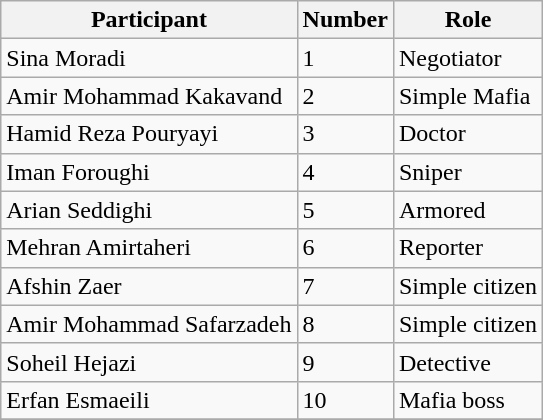<table class="wikitable">
<tr>
<th>Participant</th>
<th>Number</th>
<th>Role</th>
</tr>
<tr>
<td>Sina Moradi</td>
<td>1</td>
<td>Negotiator</td>
</tr>
<tr>
<td>Amir Mohammad Kakavand</td>
<td>2</td>
<td>Simple Mafia</td>
</tr>
<tr>
<td>Hamid Reza Pouryayi</td>
<td>3</td>
<td>Doctor</td>
</tr>
<tr>
<td>Iman Foroughi</td>
<td>4</td>
<td>Sniper</td>
</tr>
<tr>
<td>Arian Seddighi</td>
<td>5</td>
<td>Armored</td>
</tr>
<tr>
<td>Mehran Amirtaheri</td>
<td>6</td>
<td>Reporter</td>
</tr>
<tr>
<td>Afshin Zaer</td>
<td>7</td>
<td>Simple citizen</td>
</tr>
<tr>
<td>Amir Mohammad Safarzadeh</td>
<td>8</td>
<td>Simple citizen</td>
</tr>
<tr>
<td>Soheil Hejazi</td>
<td>9</td>
<td>Detective</td>
</tr>
<tr>
<td>Erfan Esmaeili</td>
<td>10</td>
<td>Mafia boss</td>
</tr>
<tr>
</tr>
</table>
